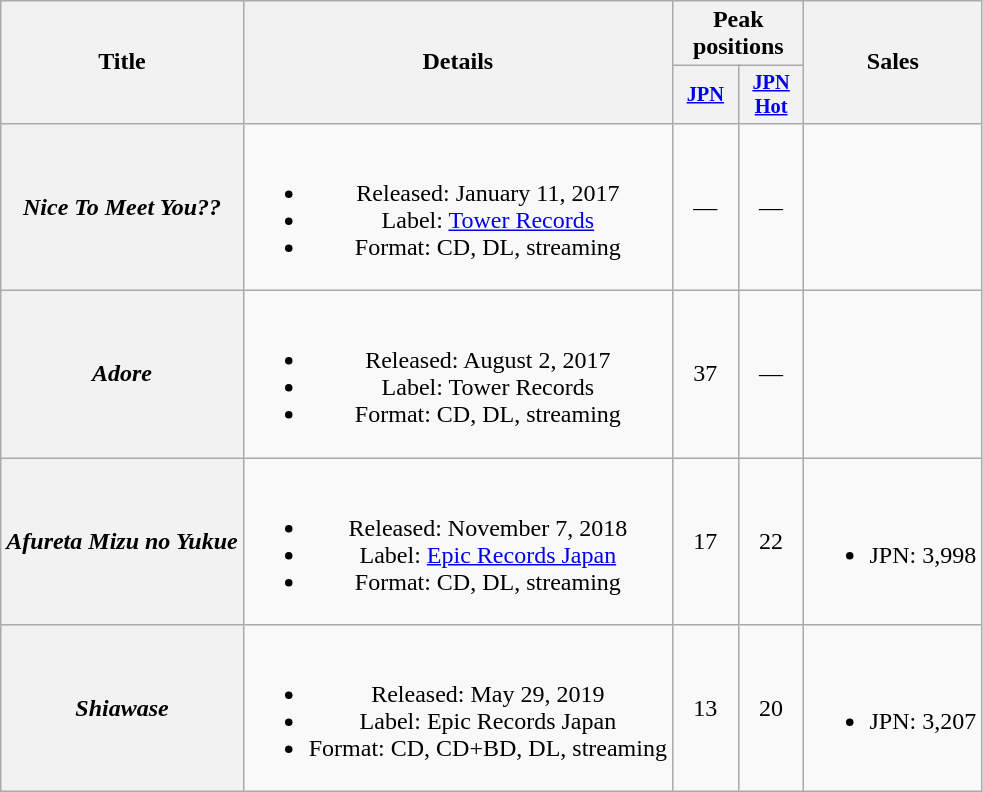<table class="wikitable plainrowheaders" style="text-align:center;">
<tr>
<th scope="col" rowspan="2">Title</th>
<th scope="col" rowspan="2">Details</th>
<th scope="col" colspan="2">Peak positions</th>
<th scope="col" rowspan="2">Sales</th>
</tr>
<tr>
<th scope="col" style="width:2.75em;font-size:85%;"><a href='#'>JPN</a><br></th>
<th scope="col" style="width:2.75em;font-size:85%;"><a href='#'>JPN<br>Hot</a><br></th>
</tr>
<tr>
<th scope="row"><em>Nice To Meet You??</em></th>
<td><br><ul><li>Released: January 11, 2017</li><li>Label: <a href='#'>Tower Records</a></li><li>Format: CD, DL, streaming</li></ul></td>
<td>—</td>
<td>—</td>
<td></td>
</tr>
<tr>
<th scope="row"><em>Adore</em></th>
<td><br><ul><li>Released: August 2, 2017</li><li>Label: Tower Records</li><li>Format: CD, DL, streaming</li></ul></td>
<td>37</td>
<td>—</td>
<td></td>
</tr>
<tr>
<th scope="row"><em>Afureta Mizu no Yukue</em></th>
<td><br><ul><li>Released: November 7, 2018</li><li>Label: <a href='#'>Epic Records Japan</a></li><li>Format: CD, DL, streaming</li></ul></td>
<td>17</td>
<td>22</td>
<td><br><ul><li>JPN: 3,998</li></ul></td>
</tr>
<tr>
<th scope="row"><em>Shiawase</em></th>
<td><br><ul><li>Released: May 29, 2019</li><li>Label: Epic Records Japan</li><li>Format: CD, CD+BD, DL, streaming</li></ul></td>
<td>13</td>
<td>20</td>
<td><br><ul><li>JPN: 3,207</li></ul></td>
</tr>
</table>
